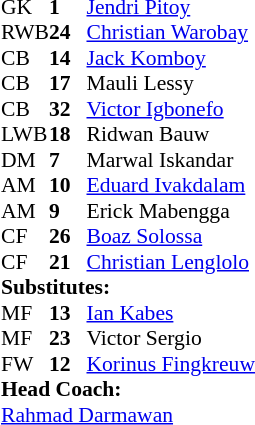<table cellspacing="0" cellpadding="0" style="font-size:90%;margin:auto">
<tr>
<th width="25"></th>
<th width="25"></th>
</tr>
<tr>
<td>GK</td>
<td><strong>1</strong></td>
<td> <a href='#'>Jendri Pitoy</a></td>
</tr>
<tr>
<td>RWB</td>
<td><strong>24</strong></td>
<td> <a href='#'>Christian Warobay</a></td>
</tr>
<tr>
<td>CB</td>
<td><strong>14</strong></td>
<td> <a href='#'>Jack Komboy</a></td>
</tr>
<tr>
<td>CB</td>
<td><strong>17</strong></td>
<td> Mauli Lessy</td>
</tr>
<tr>
<td>CB</td>
<td><strong>32</strong></td>
<td> <a href='#'>Victor Igbonefo</a></td>
</tr>
<tr>
<td>LWB</td>
<td><strong>18</strong></td>
<td> Ridwan Bauw</td>
<td></td>
<td></td>
</tr>
<tr>
<td>DM</td>
<td><strong>7</strong></td>
<td> Marwal Iskandar</td>
</tr>
<tr>
<td>AM</td>
<td><strong>10</strong></td>
<td> <a href='#'>Eduard Ivakdalam</a></td>
</tr>
<tr>
<td>AM</td>
<td><strong>9</strong></td>
<td> Erick Mabengga</td>
</tr>
<tr>
<td>CF</td>
<td><strong>26</strong></td>
<td> <a href='#'>Boaz Solossa</a></td>
<td></td>
<td></td>
</tr>
<tr>
<td>CF</td>
<td><strong>21</strong></td>
<td> <a href='#'>Christian Lenglolo</a></td>
<td></td>
<td></td>
</tr>
<tr>
<td colspan="3"><strong>Substitutes:</strong></td>
</tr>
<tr>
<td>MF</td>
<td><strong>13</strong></td>
<td> <a href='#'>Ian Kabes</a></td>
<td></td>
<td></td>
</tr>
<tr>
<td>MF</td>
<td><strong>23</strong></td>
<td> Victor Sergio</td>
<td></td>
<td></td>
</tr>
<tr>
<td>FW</td>
<td><strong>12</strong></td>
<td> <a href='#'>Korinus Fingkreuw</a></td>
<td></td>
<td></td>
</tr>
<tr>
<td colspan="3"><strong>Head Coach:</strong></td>
</tr>
<tr>
<td colspan="4"> <a href='#'>Rahmad Darmawan</a></td>
</tr>
</table>
